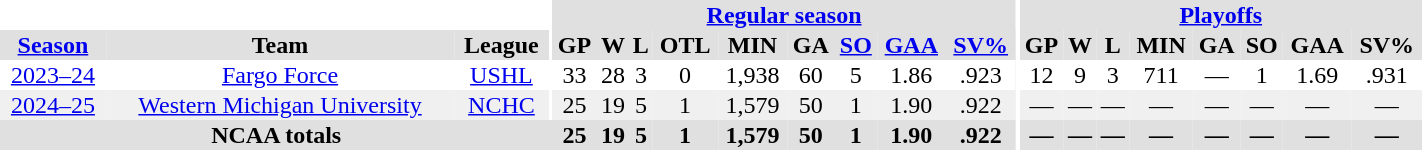<table border="0" cellpadding="1" cellspacing="0" ID="Table3" style="text-align:center; width:75%;">
<tr style="background:#e0e0e0;">
<th colspan="3" style="background:#fff;"></th>
<th rowspan="99" style="background:#fff;"></th>
<th colspan="9" style="background:#e0e0e0;"><a href='#'>Regular season</a></th>
<th rowspan="99" style="background:#fff;"></th>
<th colspan="8" style="background:#e0e0e0;"><a href='#'>Playoffs</a></th>
</tr>
<tr bgcolor="#e0e0e0">
<th><a href='#'>Season</a></th>
<th>Team</th>
<th>League</th>
<th>GP</th>
<th>W</th>
<th>L</th>
<th>OTL</th>
<th>MIN</th>
<th>GA</th>
<th><a href='#'>SO</a></th>
<th><a href='#'>GAA</a></th>
<th><a href='#'>SV%</a></th>
<th>GP</th>
<th>W</th>
<th>L</th>
<th>MIN</th>
<th>GA</th>
<th>SO</th>
<th>GAA</th>
<th>SV%</th>
</tr>
<tr>
<td><a href='#'>2023–24</a></td>
<td><a href='#'>Fargo Force</a></td>
<td><a href='#'>USHL</a></td>
<td>33</td>
<td>28</td>
<td>3</td>
<td>0</td>
<td>1,938</td>
<td>60</td>
<td>5</td>
<td>1.86</td>
<td>.923</td>
<td>12</td>
<td>9</td>
<td>3</td>
<td>711</td>
<td>—</td>
<td>1</td>
<td>1.69</td>
<td>.931</td>
</tr>
<tr bgcolor="#f0f0f0">
<td><a href='#'>2024–25</a></td>
<td><a href='#'>Western Michigan University</a></td>
<td><a href='#'>NCHC</a></td>
<td>25</td>
<td>19</td>
<td>5</td>
<td>1</td>
<td>1,579</td>
<td>50</td>
<td>1</td>
<td>1.90</td>
<td>.922</td>
<td>—</td>
<td>—</td>
<td>—</td>
<td>—</td>
<td>—</td>
<td>—</td>
<td>—</td>
<td>—</td>
</tr>
<tr bgcolor="#e0e0e0">
<th colspan="4">NCAA totals</th>
<th>25</th>
<th>19</th>
<th>5</th>
<th>1</th>
<th>1,579</th>
<th>50</th>
<th>1</th>
<th>1.90</th>
<th>.922</th>
<th>—</th>
<th>—</th>
<th>—</th>
<th>—</th>
<th>—</th>
<th>—</th>
<th>—</th>
<th>—</th>
</tr>
</table>
